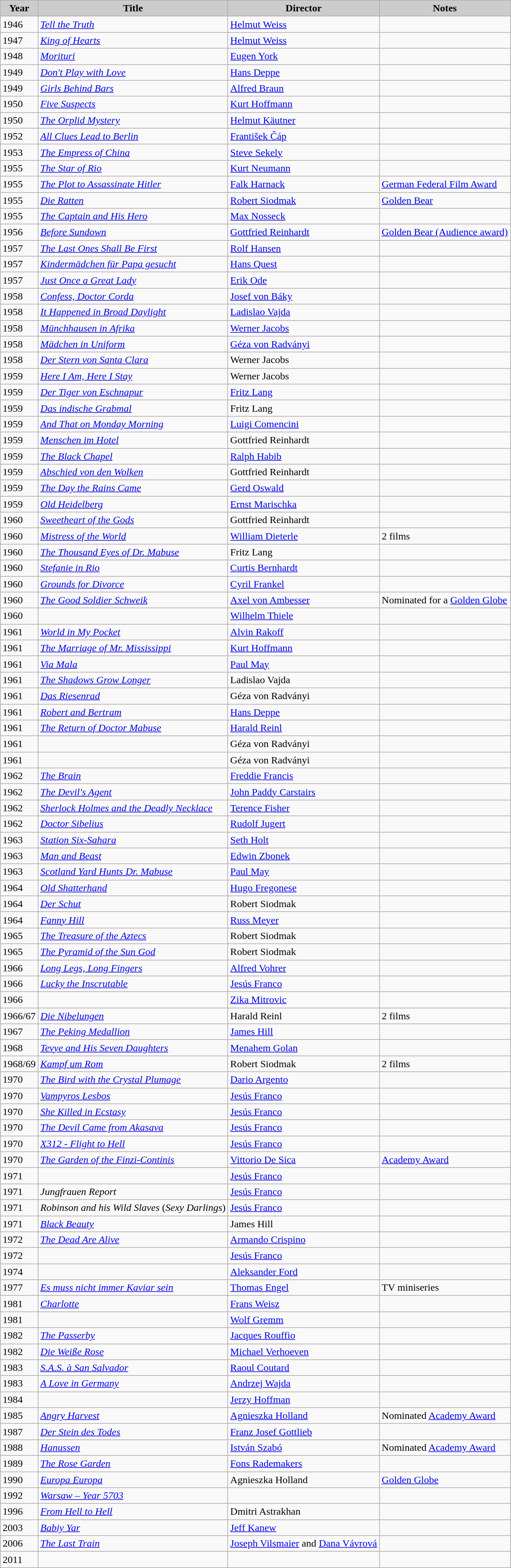<table class="wikitable">
<tr>
<th style="background:#ccc;">Year</th>
<th style="background:#ccc;">Title</th>
<th style="background:#ccc;">Director</th>
<th style="background:#ccc;">Notes</th>
</tr>
<tr>
<td>1946</td>
<td><em><a href='#'>Tell the Truth</a></em></td>
<td><a href='#'>Helmut Weiss</a></td>
<td></td>
</tr>
<tr>
<td>1947</td>
<td><em><a href='#'>King of Hearts</a></em></td>
<td><a href='#'>Helmut Weiss</a></td>
<td></td>
</tr>
<tr>
<td>1948</td>
<td><em><a href='#'>Morituri</a></em></td>
<td><a href='#'>Eugen York</a></td>
<td></td>
</tr>
<tr>
<td>1949</td>
<td><em><a href='#'>Don't Play with Love</a></em></td>
<td><a href='#'>Hans Deppe</a></td>
<td></td>
</tr>
<tr>
<td>1949</td>
<td><em><a href='#'>Girls Behind Bars</a></em></td>
<td><a href='#'>Alfred Braun</a></td>
<td></td>
</tr>
<tr>
<td>1950</td>
<td><em><a href='#'>Five Suspects</a></em></td>
<td><a href='#'>Kurt Hoffmann</a></td>
<td></td>
</tr>
<tr>
<td>1950</td>
<td><em><a href='#'>The Orplid Mystery</a></em></td>
<td><a href='#'>Helmut Käutner</a></td>
<td></td>
</tr>
<tr>
<td>1952</td>
<td><em><a href='#'>All Clues Lead to Berlin</a></em></td>
<td><a href='#'>František Čáp</a></td>
<td></td>
</tr>
<tr>
<td>1953</td>
<td><em><a href='#'>The Empress of China</a></em></td>
<td><a href='#'>Steve Sekely</a></td>
<td></td>
</tr>
<tr>
<td>1955</td>
<td><em><a href='#'>The Star of Rio</a></em></td>
<td><a href='#'>Kurt Neumann</a></td>
<td></td>
</tr>
<tr>
<td>1955</td>
<td><em><a href='#'>The Plot to Assassinate Hitler</a></em></td>
<td><a href='#'>Falk Harnack</a></td>
<td><a href='#'>German Federal Film Award</a></td>
</tr>
<tr>
<td>1955</td>
<td><em><a href='#'>Die Ratten</a></em></td>
<td><a href='#'>Robert Siodmak</a></td>
<td><a href='#'>Golden Bear</a></td>
</tr>
<tr>
<td>1955</td>
<td><em><a href='#'>The Captain and His Hero</a></em></td>
<td><a href='#'>Max Nosseck</a></td>
<td></td>
</tr>
<tr>
<td>1956</td>
<td><em><a href='#'>Before Sundown</a></em></td>
<td><a href='#'>Gottfried Reinhardt</a></td>
<td><a href='#'>Golden Bear (Audience award)</a></td>
</tr>
<tr>
<td>1957</td>
<td><em><a href='#'>The Last Ones Shall Be First</a></em></td>
<td><a href='#'>Rolf Hansen</a></td>
<td></td>
</tr>
<tr>
<td>1957</td>
<td><em><a href='#'>Kindermädchen für Papa gesucht</a></em></td>
<td><a href='#'>Hans Quest</a></td>
<td></td>
</tr>
<tr>
<td>1957</td>
<td><em><a href='#'>Just Once a Great Lady</a></em></td>
<td><a href='#'>Erik Ode</a></td>
<td></td>
</tr>
<tr>
<td>1958</td>
<td><em><a href='#'>Confess, Doctor Corda</a></em></td>
<td><a href='#'>Josef von Báky</a></td>
<td></td>
</tr>
<tr>
<td>1958</td>
<td><em><a href='#'>It Happened in Broad Daylight</a></em></td>
<td><a href='#'>Ladislao Vajda</a></td>
<td></td>
</tr>
<tr>
<td>1958</td>
<td><em><a href='#'>Münchhausen in Afrika</a></em></td>
<td><a href='#'>Werner Jacobs</a></td>
<td></td>
</tr>
<tr>
<td>1958</td>
<td><em><a href='#'>Mädchen in Uniform</a></em></td>
<td><a href='#'>Géza von Radványi</a></td>
<td></td>
</tr>
<tr>
<td>1958</td>
<td><em><a href='#'>Der Stern von Santa Clara</a></em></td>
<td>Werner Jacobs</td>
<td></td>
</tr>
<tr>
<td>1959</td>
<td><em><a href='#'>Here I Am, Here I Stay</a></em></td>
<td>Werner Jacobs</td>
<td></td>
</tr>
<tr>
<td>1959</td>
<td><em><a href='#'>Der Tiger von Eschnapur</a></em></td>
<td><a href='#'>Fritz Lang</a></td>
<td></td>
</tr>
<tr>
<td>1959</td>
<td><em><a href='#'>Das indische Grabmal</a></em></td>
<td>Fritz Lang</td>
<td></td>
</tr>
<tr>
<td>1959</td>
<td><em><a href='#'>And That on Monday Morning</a></em></td>
<td><a href='#'>Luigi Comencini</a></td>
<td></td>
</tr>
<tr>
<td>1959</td>
<td><em><a href='#'>Menschen im Hotel</a></em></td>
<td>Gottfried Reinhardt</td>
<td></td>
</tr>
<tr>
<td>1959</td>
<td><em><a href='#'>The Black Chapel</a></em></td>
<td><a href='#'>Ralph Habib</a></td>
<td></td>
</tr>
<tr>
<td>1959</td>
<td><em><a href='#'>Abschied von den Wolken</a></em></td>
<td>Gottfried Reinhardt</td>
<td></td>
</tr>
<tr>
<td>1959</td>
<td><em><a href='#'>The Day the Rains Came</a></em></td>
<td><a href='#'>Gerd Oswald</a></td>
<td></td>
</tr>
<tr>
<td>1959</td>
<td><em><a href='#'>Old Heidelberg</a></em></td>
<td><a href='#'>Ernst Marischka</a></td>
<td></td>
</tr>
<tr>
<td>1960</td>
<td><em><a href='#'>Sweetheart of the Gods</a></em></td>
<td>Gottfried Reinhardt</td>
<td></td>
</tr>
<tr>
<td>1960</td>
<td><em><a href='#'>Mistress of the World</a></em></td>
<td><a href='#'>William Dieterle</a></td>
<td>2 films</td>
</tr>
<tr>
<td>1960</td>
<td><em><a href='#'>The Thousand Eyes of Dr. Mabuse</a></em></td>
<td>Fritz Lang</td>
<td></td>
</tr>
<tr>
<td>1960</td>
<td><em><a href='#'>Stefanie in Rio</a></em></td>
<td><a href='#'>Curtis Bernhardt</a></td>
<td></td>
</tr>
<tr>
<td>1960</td>
<td><em><a href='#'>Grounds for Divorce</a></em></td>
<td><a href='#'>Cyril Frankel</a></td>
<td></td>
</tr>
<tr>
<td>1960</td>
<td><em><a href='#'>The Good Soldier Schweik</a></em></td>
<td><a href='#'>Axel von Ambesser</a></td>
<td>Nominated for a <a href='#'>Golden Globe</a></td>
</tr>
<tr>
<td>1960</td>
<td><em></em></td>
<td><a href='#'>Wilhelm Thiele</a></td>
<td></td>
</tr>
<tr>
<td>1961</td>
<td><em><a href='#'>World in My Pocket</a></em></td>
<td><a href='#'>Alvin Rakoff</a></td>
<td></td>
</tr>
<tr>
<td>1961</td>
<td><em><a href='#'>The Marriage of Mr. Mississippi</a></em></td>
<td><a href='#'>Kurt Hoffmann</a></td>
<td></td>
</tr>
<tr>
<td>1961</td>
<td><em><a href='#'>Via Mala</a></em></td>
<td><a href='#'>Paul May</a></td>
<td></td>
</tr>
<tr>
<td>1961</td>
<td><em><a href='#'>The Shadows Grow Longer</a></em></td>
<td>Ladislao Vajda</td>
<td></td>
</tr>
<tr>
<td>1961</td>
<td><em><a href='#'>Das Riesenrad</a></em></td>
<td>Géza von Radványi</td>
<td></td>
</tr>
<tr>
<td>1961</td>
<td><em><a href='#'>Robert and Bertram</a></em></td>
<td><a href='#'>Hans Deppe</a></td>
<td></td>
</tr>
<tr>
<td>1961</td>
<td><em><a href='#'>The Return of Doctor Mabuse</a></em></td>
<td><a href='#'>Harald Reinl</a></td>
<td></td>
</tr>
<tr>
<td>1961</td>
<td><em></em></td>
<td>Géza von Radványi</td>
<td></td>
</tr>
<tr>
<td>1961</td>
<td><em></em></td>
<td>Géza von Radványi</td>
<td></td>
</tr>
<tr>
<td>1962</td>
<td><em><a href='#'>The Brain</a></em></td>
<td><a href='#'>Freddie Francis</a></td>
<td></td>
</tr>
<tr>
<td>1962</td>
<td><em><a href='#'>The Devil's Agent</a></em></td>
<td><a href='#'>John Paddy Carstairs</a></td>
<td></td>
</tr>
<tr>
<td>1962</td>
<td><em><a href='#'>Sherlock Holmes and the Deadly Necklace</a></em></td>
<td><a href='#'>Terence Fisher</a></td>
<td></td>
</tr>
<tr>
<td>1962</td>
<td><em><a href='#'>Doctor Sibelius</a></em></td>
<td><a href='#'>Rudolf Jugert</a></td>
<td></td>
</tr>
<tr>
<td>1963</td>
<td><em><a href='#'>Station Six-Sahara</a></em></td>
<td><a href='#'>Seth Holt</a></td>
<td></td>
</tr>
<tr>
<td>1963</td>
<td><em><a href='#'>Man and Beast</a></em></td>
<td><a href='#'>Edwin Zbonek</a></td>
<td></td>
</tr>
<tr>
<td>1963</td>
<td><em><a href='#'>Scotland Yard Hunts Dr. Mabuse</a></em></td>
<td><a href='#'>Paul May</a></td>
<td></td>
</tr>
<tr>
<td>1964</td>
<td><em><a href='#'>Old Shatterhand</a></em></td>
<td><a href='#'>Hugo Fregonese</a></td>
<td></td>
</tr>
<tr>
<td>1964</td>
<td><em><a href='#'>Der Schut</a></em></td>
<td>Robert Siodmak</td>
<td></td>
</tr>
<tr>
<td>1964</td>
<td><em><a href='#'>Fanny Hill</a></em></td>
<td><a href='#'>Russ Meyer</a></td>
<td></td>
</tr>
<tr>
<td>1965</td>
<td><em><a href='#'>The Treasure of the Aztecs</a></em></td>
<td>Robert Siodmak</td>
<td></td>
</tr>
<tr>
<td>1965</td>
<td><em><a href='#'>The Pyramid of the Sun God</a></em></td>
<td>Robert Siodmak</td>
<td></td>
</tr>
<tr>
<td>1966</td>
<td><em><a href='#'>Long Legs, Long Fingers</a></em></td>
<td><a href='#'>Alfred Vohrer</a></td>
<td></td>
</tr>
<tr>
<td>1966</td>
<td><em><a href='#'>Lucky the Inscrutable</a></em></td>
<td><a href='#'>Jesús Franco</a></td>
<td></td>
</tr>
<tr>
<td>1966</td>
<td><em></em></td>
<td><a href='#'>Zika Mitrovic</a></td>
<td></td>
</tr>
<tr>
<td>1966/67</td>
<td><em><a href='#'>Die Nibelungen</a></em></td>
<td>Harald Reinl</td>
<td>2 films</td>
</tr>
<tr>
<td>1967</td>
<td><em><a href='#'>The Peking Medallion</a></em></td>
<td><a href='#'>James Hill</a></td>
<td></td>
</tr>
<tr>
<td>1968</td>
<td><em><a href='#'>Tevye and His Seven Daughters</a></em></td>
<td><a href='#'>Menahem Golan</a></td>
<td></td>
</tr>
<tr>
<td>1968/69</td>
<td><em><a href='#'>Kampf um Rom</a></em></td>
<td>Robert Siodmak</td>
<td>2 films</td>
</tr>
<tr>
<td>1970</td>
<td><em><a href='#'>The Bird with the Crystal Plumage</a></em></td>
<td><a href='#'>Dario Argento</a></td>
<td></td>
</tr>
<tr>
<td>1970</td>
<td><em><a href='#'>Vampyros Lesbos</a></em></td>
<td><a href='#'>Jesús Franco</a></td>
<td></td>
</tr>
<tr>
<td>1970</td>
<td><em><a href='#'>She Killed in Ecstasy</a></em></td>
<td><a href='#'>Jesús Franco</a></td>
<td></td>
</tr>
<tr>
<td>1970</td>
<td><em><a href='#'>The Devil Came from Akasava</a></em></td>
<td><a href='#'>Jesús Franco</a></td>
<td></td>
</tr>
<tr>
<td>1970</td>
<td><em><a href='#'>X312 - Flight to Hell</a></em></td>
<td><a href='#'>Jesús Franco</a></td>
<td></td>
</tr>
<tr>
<td>1970</td>
<td><em><a href='#'>The Garden of the Finzi-Continis</a></em></td>
<td><a href='#'>Vittorio De Sica</a></td>
<td><a href='#'>Academy Award</a></td>
</tr>
<tr>
<td>1971</td>
<td><em></em></td>
<td><a href='#'>Jesús Franco</a></td>
<td></td>
</tr>
<tr>
<td>1971</td>
<td><em>Jungfrauen Report</em></td>
<td><a href='#'>Jesús Franco</a></td>
<td></td>
</tr>
<tr>
<td>1971</td>
<td><em>Robinson and his Wild Slaves</em> (<em>Sexy Darlings</em>)</td>
<td><a href='#'>Jesús Franco</a></td>
<td></td>
</tr>
<tr>
<td>1971</td>
<td><em><a href='#'>Black Beauty</a></em></td>
<td>James Hill</td>
<td></td>
</tr>
<tr>
<td>1972</td>
<td><em><a href='#'>The Dead Are Alive</a></em></td>
<td><a href='#'>Armando Crispino</a></td>
<td></td>
</tr>
<tr>
<td>1972</td>
<td></td>
<td><a href='#'>Jesús Franco</a></td>
<td></td>
</tr>
<tr>
<td>1974</td>
<td><em></em></td>
<td><a href='#'>Aleksander Ford</a></td>
<td></td>
</tr>
<tr>
<td>1977</td>
<td><em><a href='#'>Es muss nicht immer Kaviar sein</a></em></td>
<td><a href='#'>Thomas Engel</a></td>
<td>TV miniseries</td>
</tr>
<tr>
<td>1981</td>
<td><em><a href='#'>Charlotte</a></em></td>
<td><a href='#'>Frans Weisz</a></td>
<td></td>
</tr>
<tr>
<td>1981</td>
<td><em></em></td>
<td><a href='#'>Wolf Gremm</a></td>
<td></td>
</tr>
<tr>
<td>1982</td>
<td><em><a href='#'>The Passerby</a></em></td>
<td><a href='#'>Jacques Rouffio</a></td>
<td></td>
</tr>
<tr>
<td>1982</td>
<td><em><a href='#'>Die Weiße Rose</a></em></td>
<td><a href='#'>Michael Verhoeven</a></td>
<td></td>
</tr>
<tr>
<td>1983</td>
<td><em><a href='#'>S.A.S. à San Salvador</a></em></td>
<td><a href='#'>Raoul Coutard</a></td>
<td></td>
</tr>
<tr>
<td>1983</td>
<td><em><a href='#'>A Love in Germany</a></em></td>
<td><a href='#'>Andrzej Wajda</a></td>
<td></td>
</tr>
<tr>
<td>1984</td>
<td><em></em></td>
<td><a href='#'>Jerzy Hoffman</a></td>
<td></td>
</tr>
<tr>
<td>1985</td>
<td><em><a href='#'>Angry Harvest</a></em></td>
<td><a href='#'>Agnieszka Holland</a></td>
<td>Nominated <a href='#'>Academy Award</a></td>
</tr>
<tr>
<td>1987</td>
<td><em><a href='#'>Der Stein des Todes</a></em></td>
<td><a href='#'>Franz Josef Gottlieb</a></td>
<td></td>
</tr>
<tr>
<td>1988</td>
<td><em><a href='#'>Hanussen</a></em></td>
<td><a href='#'>István Szabó</a></td>
<td>Nominated <a href='#'>Academy Award</a></td>
</tr>
<tr>
<td>1989</td>
<td><em><a href='#'>The Rose Garden</a></em></td>
<td><a href='#'>Fons Rademakers</a></td>
<td></td>
</tr>
<tr>
<td>1990</td>
<td><em><a href='#'>Europa Europa</a></em></td>
<td>Agnieszka Holland</td>
<td><a href='#'>Golden Globe</a></td>
</tr>
<tr>
<td>1992</td>
<td><em><a href='#'>Warsaw – Year 5703</a></em></td>
<td></td>
<td></td>
</tr>
<tr>
<td>1996</td>
<td><em><a href='#'>From Hell to Hell</a></em></td>
<td>Dmitri Astrakhan</td>
<td></td>
</tr>
<tr>
<td>2003</td>
<td><em><a href='#'>Babiy Yar</a></em></td>
<td><a href='#'>Jeff Kanew</a></td>
<td></td>
</tr>
<tr>
<td>2006</td>
<td><em><a href='#'>The Last Train</a></em></td>
<td><a href='#'>Joseph Vilsmaier</a> and <a href='#'>Dana Vávrová</a></td>
<td></td>
</tr>
<tr>
<td>2011</td>
<td><em></em></td>
<td></td>
<td></td>
</tr>
</table>
